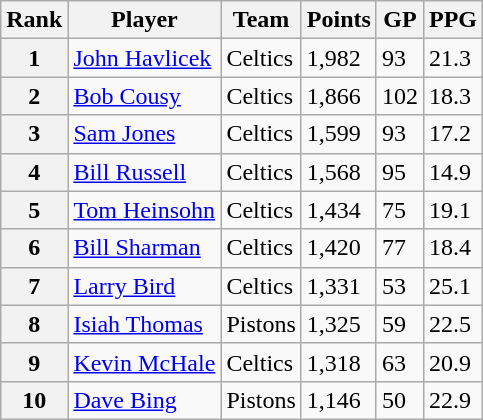<table class="wikitable sortable">
<tr>
<th>Rank</th>
<th>Player</th>
<th>Team</th>
<th>Points</th>
<th>GP</th>
<th>PPG</th>
</tr>
<tr>
<th>1</th>
<td><a href='#'>John Havlicek</a></td>
<td>Celtics</td>
<td>1,982</td>
<td>93</td>
<td>21.3</td>
</tr>
<tr>
<th>2</th>
<td><a href='#'>Bob Cousy</a></td>
<td>Celtics</td>
<td>1,866</td>
<td>102</td>
<td>18.3</td>
</tr>
<tr>
<th>3</th>
<td><a href='#'>Sam Jones</a></td>
<td>Celtics</td>
<td>1,599</td>
<td>93</td>
<td>17.2</td>
</tr>
<tr>
<th>4</th>
<td><a href='#'>Bill Russell</a></td>
<td>Celtics</td>
<td>1,568</td>
<td>95</td>
<td>14.9</td>
</tr>
<tr>
<th>5</th>
<td><a href='#'>Tom Heinsohn</a></td>
<td>Celtics</td>
<td>1,434</td>
<td>75</td>
<td>19.1</td>
</tr>
<tr>
<th>6</th>
<td><a href='#'>Bill Sharman</a></td>
<td>Celtics</td>
<td>1,420</td>
<td>77</td>
<td>18.4</td>
</tr>
<tr>
<th>7</th>
<td><a href='#'>Larry Bird</a></td>
<td>Celtics</td>
<td>1,331</td>
<td>53</td>
<td>25.1</td>
</tr>
<tr>
<th>8</th>
<td><a href='#'>Isiah Thomas</a></td>
<td>Pistons</td>
<td>1,325</td>
<td>59</td>
<td>22.5</td>
</tr>
<tr>
<th>9</th>
<td><a href='#'>Kevin McHale</a></td>
<td>Celtics</td>
<td>1,318</td>
<td>63</td>
<td>20.9</td>
</tr>
<tr>
<th>10</th>
<td><a href='#'>Dave Bing</a></td>
<td>Pistons</td>
<td>1,146</td>
<td>50</td>
<td>22.9</td>
</tr>
</table>
